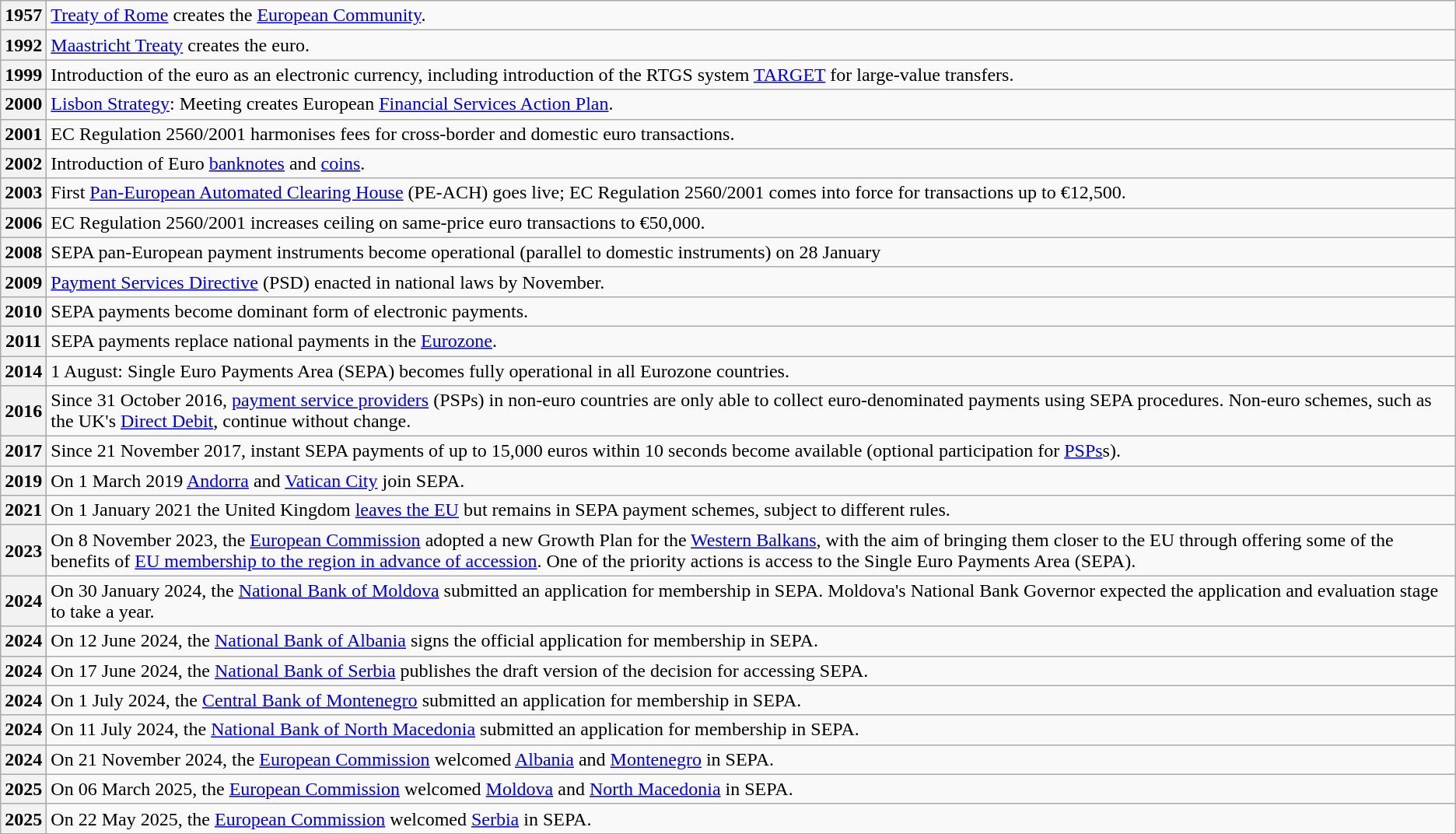<table class="wikitable">
<tr>
<th>1957</th>
<td><a href='#'>Treaty of Rome</a> creates the <a href='#'>European Community</a>.</td>
</tr>
<tr>
<th>1992</th>
<td><a href='#'>Maastricht Treaty</a> creates the euro.</td>
</tr>
<tr>
<th>1999</th>
<td>Introduction of the euro as an electronic currency, including introduction of the RTGS system <a href='#'>TARGET</a> for large-value transfers.</td>
</tr>
<tr>
<th>2000</th>
<td><a href='#'>Lisbon Strategy</a>: Meeting creates European <a href='#'>Financial Services Action Plan</a>.</td>
</tr>
<tr>
<th>2001</th>
<td>EC Regulation 2560/2001 harmonises fees for cross-border and domestic euro transactions.</td>
</tr>
<tr>
<th>2002</th>
<td>Introduction of Euro <a href='#'>banknotes</a> and <a href='#'>coins</a>.</td>
</tr>
<tr>
<th>2003</th>
<td>First <a href='#'>Pan-European Automated Clearing House</a> (PE-ACH) goes live; EC Regulation 2560/2001 comes into force for transactions up to €12,500.</td>
</tr>
<tr>
<th>2006</th>
<td>EC Regulation 2560/2001 increases ceiling on same-price euro transactions to €50,000.</td>
</tr>
<tr>
<th>2008</th>
<td>SEPA pan-European payment instruments become operational (parallel to domestic instruments) on 28 January</td>
</tr>
<tr>
<th>2009</th>
<td><a href='#'>Payment Services Directive</a> (PSD) enacted in national laws by November.</td>
</tr>
<tr>
<th>2010</th>
<td>SEPA payments become dominant form of electronic payments.</td>
</tr>
<tr>
<th>2011</th>
<td>SEPA payments replace national payments in the <a href='#'>Eurozone</a>.</td>
</tr>
<tr>
<th>2014</th>
<td>1 August: Single Euro Payments Area (SEPA) becomes fully operational in all Eurozone countries.</td>
</tr>
<tr>
<th>2016</th>
<td>Since 31 October 2016, <a href='#'>payment service providers</a> (PSPs) in non-euro countries are only able to collect euro-denominated payments using SEPA procedures. Non-euro schemes, such as the UK's <a href='#'>Direct Debit</a>, continue without change.</td>
</tr>
<tr>
<th>2017</th>
<td>Since 21 November 2017, instant SEPA payments of up to 15,000 euros within 10 seconds become available (optional participation for <a href='#'>PSPs</a>s).</td>
</tr>
<tr>
<th>2019</th>
<td>On 1 March 2019 <a href='#'>Andorra</a> and <a href='#'>Vatican City</a> join SEPA.</td>
</tr>
<tr>
<th>2021</th>
<td>On 1 January 2021 the United Kingdom <a href='#'>leaves the EU</a> but remains in SEPA payment schemes, subject to different rules.</td>
</tr>
<tr>
<th>2023</th>
<td>On 8 November 2023, the <a href='#'>European Commission</a> adopted a new Growth Plan for the <a href='#'>Western Balkans</a>, with the aim of bringing them closer to the EU through offering some of the benefits of <a href='#'>EU membership to the region in advance of accession</a>.  One of the priority actions is access to the Single Euro Payments Area (SEPA).</td>
</tr>
<tr>
<th>2024</th>
<td>On 30 January 2024, the <a href='#'>National Bank of Moldova</a> submitted an application for membership in SEPA. Moldova's National Bank Governor expected the application and evaluation stage to take a year.</td>
</tr>
<tr>
<th>2024</th>
<td>On 12 June 2024, the <a href='#'>National Bank of Albania</a> signs the official application for membership in SEPA.</td>
</tr>
<tr>
<th>2024</th>
<td>On 17 June 2024, the <a href='#'>National Bank of Serbia</a> publishes the draft version of the decision for accessing SEPA.</td>
</tr>
<tr>
<th>2024</th>
<td>On 1 July 2024, the <a href='#'>Central Bank of Montenegro</a> submitted an application for membership in SEPA.</td>
</tr>
<tr>
<th>2024</th>
<td>On 11 July 2024, the <a href='#'>National Bank of North Macedonia</a> submitted an application for membership in SEPA.</td>
</tr>
<tr>
<th>2024</th>
<td>On 21 November 2024, the <a href='#'>European Commission</a> welcomed <a href='#'>Albania</a> and <a href='#'>Montenegro</a> in SEPA.</td>
</tr>
<tr>
<th>2025</th>
<td>On 06 March 2025, the <a href='#'>European Commission</a> welcomed <a href='#'>Moldova</a> and <a href='#'>North Macedonia</a> in SEPA.</td>
</tr>
<tr>
<th>2025</th>
<td>On 22 May 2025, the <a href='#'>European Commission</a> welcomed <a href='#'>Serbia</a> in SEPA.</td>
</tr>
</table>
